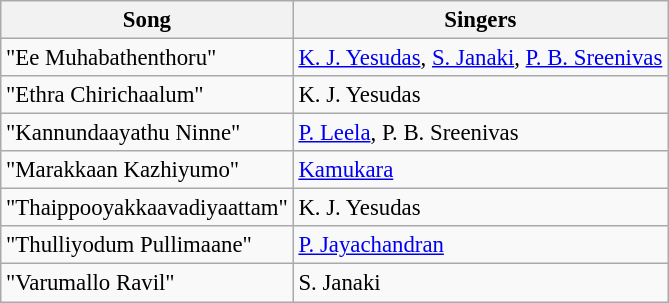<table class="wikitable" style="font-size:95%;">
<tr>
<th>Song</th>
<th>Singers</th>
</tr>
<tr>
<td>"Ee Muhabathenthoru"</td>
<td><a href='#'>K. J. Yesudas</a>, <a href='#'>S. Janaki</a>, <a href='#'>P. B. Sreenivas</a></td>
</tr>
<tr>
<td>"Ethra Chirichaalum"</td>
<td>K. J. Yesudas</td>
</tr>
<tr>
<td>"Kannundaayathu Ninne"</td>
<td><a href='#'>P. Leela</a>, P. B. Sreenivas</td>
</tr>
<tr>
<td>"Marakkaan Kazhiyumo"</td>
<td><a href='#'>Kamukara</a></td>
</tr>
<tr>
<td>"Thaippooyakkaavadiyaattam"</td>
<td>K. J. Yesudas</td>
</tr>
<tr>
<td>"Thulliyodum Pullimaane"</td>
<td><a href='#'>P. Jayachandran</a></td>
</tr>
<tr>
<td>"Varumallo Ravil"</td>
<td>S. Janaki</td>
</tr>
</table>
